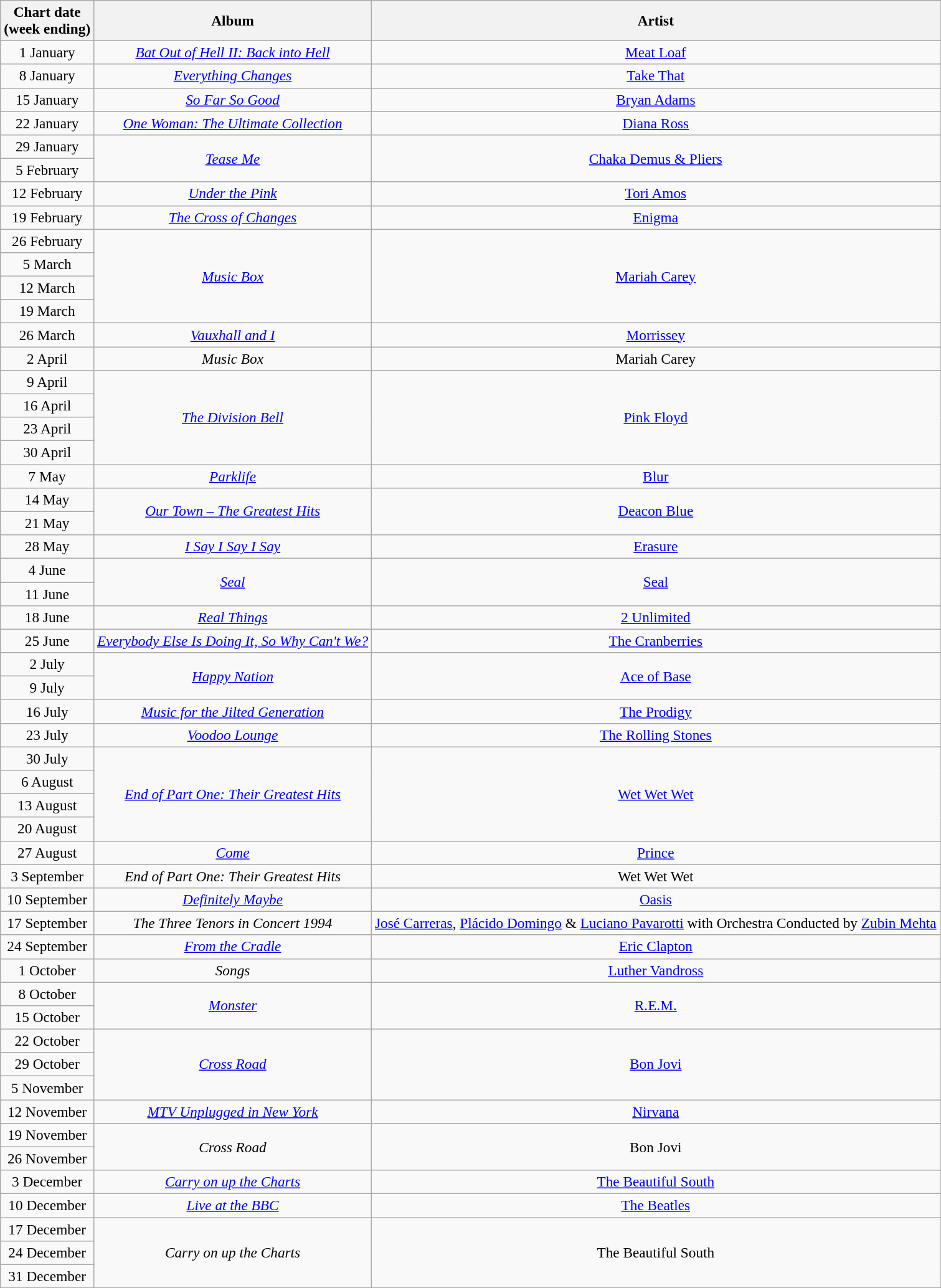<table class="wikitable" style="font-size:97%">
<tr>
<th style="text-align:center;">Chart date<br>(week ending)</th>
<th style="text-align:center;">Album</th>
<th style="text-align:center;">Artist</th>
</tr>
<tr>
<td style="text-align:center;">1 January</td>
<td style="text-align:center;"><em><a href='#'>Bat Out of Hell II: Back into Hell</a></em></td>
<td style="text-align:center;"><a href='#'>Meat Loaf</a></td>
</tr>
<tr>
<td style="text-align:center;">8 January</td>
<td style="text-align:center;"><em><a href='#'>Everything Changes</a></em></td>
<td style="text-align:center;"><a href='#'>Take That</a></td>
</tr>
<tr>
<td style="text-align:center;">15 January</td>
<td style="text-align:center;"><em><a href='#'>So Far So Good</a></em></td>
<td style="text-align:center;"><a href='#'>Bryan Adams</a></td>
</tr>
<tr>
<td style="text-align:center;">22 January</td>
<td style="text-align:center;"><em><a href='#'>One Woman: The Ultimate Collection</a></em></td>
<td style="text-align:center;"><a href='#'>Diana Ross</a></td>
</tr>
<tr>
<td style="text-align:center;">29 January</td>
<td style="text-align:center;" rowspan="2"><em><a href='#'>Tease Me</a></em></td>
<td style="text-align:center;" rowspan="2"><a href='#'>Chaka Demus & Pliers</a></td>
</tr>
<tr>
<td style="text-align:center;">5 February</td>
</tr>
<tr>
<td style="text-align:center;">12 February</td>
<td style="text-align:center;"><em><a href='#'>Under the Pink</a></em></td>
<td style="text-align:center;"><a href='#'>Tori Amos</a></td>
</tr>
<tr>
<td style="text-align:center;">19 February</td>
<td style="text-align:center;"><em><a href='#'>The Cross of Changes</a></em></td>
<td style="text-align:center;"><a href='#'>Enigma</a></td>
</tr>
<tr>
<td style="text-align:center;">26 February</td>
<td style="text-align:center;" rowspan="4"><em><a href='#'>Music Box</a></em></td>
<td style="text-align:center;" rowspan="4"><a href='#'>Mariah Carey</a></td>
</tr>
<tr>
<td style="text-align:center;">5 March</td>
</tr>
<tr>
<td style="text-align:center;">12 March</td>
</tr>
<tr>
<td style="text-align:center;">19 March</td>
</tr>
<tr>
<td style="text-align:center;">26 March</td>
<td style="text-align:center;"><em><a href='#'>Vauxhall and I</a></em></td>
<td style="text-align:center;"><a href='#'>Morrissey</a></td>
</tr>
<tr>
<td style="text-align:center;">2 April</td>
<td style="text-align:center;"><em>Music Box</em></td>
<td style="text-align:center;">Mariah Carey</td>
</tr>
<tr>
<td style="text-align:center;">9 April</td>
<td style="text-align:center;" rowspan="4"><em><a href='#'>The Division Bell</a></em></td>
<td style="text-align:center;" rowspan="4"><a href='#'>Pink Floyd</a></td>
</tr>
<tr>
<td style="text-align:center;">16 April</td>
</tr>
<tr>
<td style="text-align:center;">23 April</td>
</tr>
<tr>
<td style="text-align:center;">30 April</td>
</tr>
<tr>
<td style="text-align:center;">7 May</td>
<td style="text-align:center;"><em><a href='#'>Parklife</a></em></td>
<td style="text-align:center;"><a href='#'>Blur</a></td>
</tr>
<tr>
<td style="text-align:center;">14 May</td>
<td style="text-align:center;" rowspan="2"><em><a href='#'>Our Town – The Greatest Hits</a></em></td>
<td style="text-align:center;" rowspan="2"><a href='#'>Deacon Blue</a></td>
</tr>
<tr>
<td style="text-align:center;">21 May</td>
</tr>
<tr>
<td style="text-align:center;">28 May</td>
<td style="text-align:center;"><em><a href='#'>I Say I Say I Say</a></em></td>
<td style="text-align:center;"><a href='#'>Erasure</a></td>
</tr>
<tr>
<td style="text-align:center;">4 June</td>
<td style="text-align:center;" rowspan="2"><em><a href='#'>Seal</a></em></td>
<td style="text-align:center;" rowspan="2"><a href='#'>Seal</a></td>
</tr>
<tr>
<td style="text-align:center;">11 June</td>
</tr>
<tr>
<td style="text-align:center;">18 June</td>
<td style="text-align:center;"><em><a href='#'>Real Things</a></em></td>
<td style="text-align:center;"><a href='#'>2 Unlimited</a></td>
</tr>
<tr>
<td style="text-align:center;">25 June</td>
<td style="text-align:center;"><em><a href='#'>Everybody Else Is Doing It, So Why Can't We?</a></em></td>
<td style="text-align:center;"><a href='#'>The Cranberries</a></td>
</tr>
<tr>
<td style="text-align:center;">2 July</td>
<td style="text-align:center;" rowspan="2"><em><a href='#'>Happy Nation</a></em></td>
<td style="text-align:center;" rowspan="2"><a href='#'>Ace of Base</a></td>
</tr>
<tr>
<td style="text-align:center;">9 July</td>
</tr>
<tr>
<td style="text-align:center;">16 July</td>
<td style="text-align:center;"><em><a href='#'>Music for the Jilted Generation</a></em></td>
<td style="text-align:center;"><a href='#'>The Prodigy</a></td>
</tr>
<tr>
<td style="text-align:center;">23 July</td>
<td style="text-align:center;"><em><a href='#'>Voodoo Lounge</a></em></td>
<td style="text-align:center;"><a href='#'>The Rolling Stones</a></td>
</tr>
<tr>
<td style="text-align:center;">30 July</td>
<td style="text-align:center;" rowspan="4"><em><a href='#'>End of Part One: Their Greatest Hits</a></em></td>
<td style="text-align:center;" rowspan="4"><a href='#'>Wet Wet Wet</a></td>
</tr>
<tr>
<td style="text-align:center;">6 August</td>
</tr>
<tr>
<td style="text-align:center;">13 August</td>
</tr>
<tr>
<td style="text-align:center;">20 August</td>
</tr>
<tr>
<td style="text-align:center;">27 August</td>
<td style="text-align:center;"><em><a href='#'>Come</a></em></td>
<td style="text-align:center;"><a href='#'>Prince</a></td>
</tr>
<tr>
<td style="text-align:center;">3 September</td>
<td style="text-align:center;"><em>End of Part One: Their Greatest Hits</em></td>
<td style="text-align:center;">Wet Wet Wet</td>
</tr>
<tr>
<td style="text-align:center;">10 September</td>
<td style="text-align:center;"><em><a href='#'>Definitely Maybe</a></em></td>
<td style="text-align:center;"><a href='#'>Oasis</a></td>
</tr>
<tr>
<td style="text-align:center;">17 September</td>
<td style="text-align:center;"><em>The Three Tenors in Concert 1994</em></td>
<td style="text-align:center;"><a href='#'>José Carreras</a>, <a href='#'>Plácido Domingo</a> & <a href='#'>Luciano Pavarotti</a> with Orchestra Conducted by <a href='#'>Zubin Mehta</a></td>
</tr>
<tr>
<td style="text-align:center;">24 September</td>
<td style="text-align:center;"><em><a href='#'>From the Cradle</a></em></td>
<td style="text-align:center;"><a href='#'>Eric Clapton</a></td>
</tr>
<tr>
<td style="text-align:center;">1 October</td>
<td style="text-align:center;"><em>Songs</em></td>
<td style="text-align:center;"><a href='#'>Luther Vandross</a></td>
</tr>
<tr>
<td style="text-align:center;">8 October</td>
<td style="text-align:center;" rowspan="2"><em><a href='#'>Monster</a></em></td>
<td style="text-align:center;" rowspan="2"><a href='#'>R.E.M.</a></td>
</tr>
<tr>
<td style="text-align:center;">15 October</td>
</tr>
<tr>
<td style="text-align:center;">22 October</td>
<td style="text-align:center;" rowspan="3"><em><a href='#'>Cross Road</a></em></td>
<td style="text-align:center;" rowspan="3"><a href='#'>Bon Jovi</a></td>
</tr>
<tr>
<td style="text-align:center;">29 October</td>
</tr>
<tr>
<td style="text-align:center;">5 November</td>
</tr>
<tr>
<td style="text-align:center;">12 November</td>
<td style="text-align:center;"><em><a href='#'>MTV Unplugged in New York</a></em></td>
<td style="text-align:center;"><a href='#'>Nirvana</a></td>
</tr>
<tr>
<td style="text-align:center;">19 November</td>
<td style="text-align:center;" rowspan="2"><em>Cross Road</em></td>
<td style="text-align:center;" rowspan="2">Bon Jovi</td>
</tr>
<tr>
<td style="text-align:center;">26 November</td>
</tr>
<tr>
<td style="text-align:center;">3 December</td>
<td style="text-align:center;"><em><a href='#'>Carry on up the Charts</a></em></td>
<td style="text-align:center;"><a href='#'>The Beautiful South</a></td>
</tr>
<tr>
<td style="text-align:center;">10 December</td>
<td style="text-align:center;"><em><a href='#'>Live at the BBC</a></em></td>
<td style="text-align:center;"><a href='#'>The Beatles</a></td>
</tr>
<tr>
<td style="text-align:center;">17 December</td>
<td style="text-align:center;" rowspan="3"><em>Carry on up the Charts</em></td>
<td style="text-align:center;" rowspan="3">The Beautiful South</td>
</tr>
<tr>
<td style="text-align:center;">24 December</td>
</tr>
<tr>
<td style="text-align:center;">31 December</td>
</tr>
</table>
